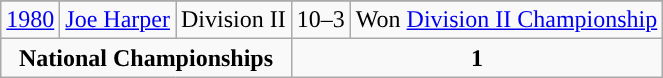<table class="wikitable" style="text-align:center;">
<tr>
</tr>
<tr style="text-align:center;">
<td><a href='#'>1980</a></td>
<td><a href='#'>Joe Harper</a></td>
<td>Division II</td>
<td>10–3</td>
<td>Won <a href='#'>Division II Championship</a></td>
</tr>
<tr align="center">
<td colspan=3><strong>National Championships</strong></td>
<td colspan=3><strong>1</strong></td>
</tr>
</table>
